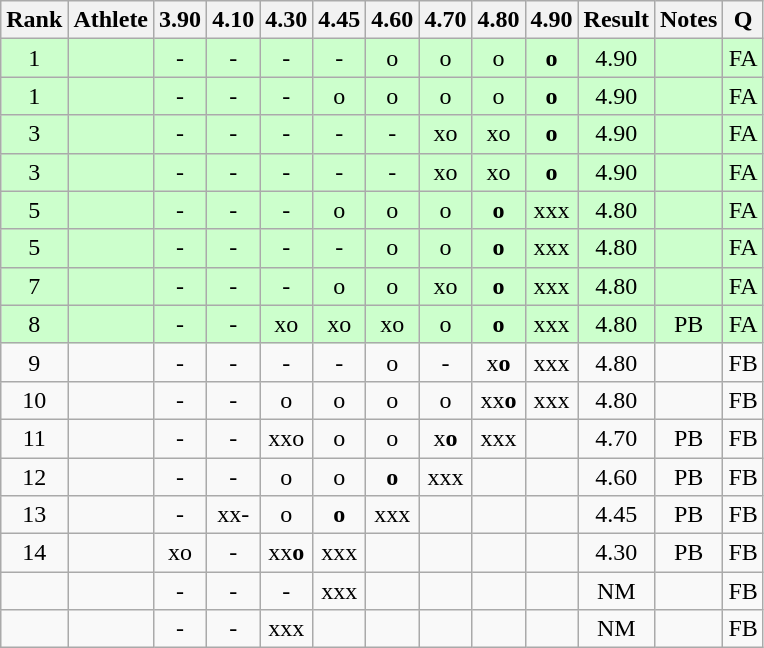<table class="wikitable" style="text-align:center">
<tr>
<th>Rank</th>
<th>Athlete</th>
<th>3.90</th>
<th>4.10</th>
<th>4.30</th>
<th>4.45</th>
<th>4.60</th>
<th>4.70</th>
<th>4.80</th>
<th>4.90</th>
<th>Result</th>
<th>Notes</th>
<th>Q</th>
</tr>
<tr bgcolor=ccffcc>
<td>1</td>
<td align=left></td>
<td>-</td>
<td>-</td>
<td>-</td>
<td>-</td>
<td>o</td>
<td>o</td>
<td>o</td>
<td><strong>o</strong></td>
<td>4.90</td>
<td></td>
<td>FA</td>
</tr>
<tr bgcolor=ccffcc>
<td>1</td>
<td align=left></td>
<td>-</td>
<td>-</td>
<td>-</td>
<td>o</td>
<td>o</td>
<td>o</td>
<td>o</td>
<td><strong>o</strong></td>
<td>4.90</td>
<td></td>
<td>FA</td>
</tr>
<tr bgcolor=ccffcc>
<td>3</td>
<td align=left></td>
<td>-</td>
<td>-</td>
<td>-</td>
<td>-</td>
<td>-</td>
<td>xo</td>
<td>xo</td>
<td><strong>o</strong></td>
<td>4.90</td>
<td></td>
<td>FA</td>
</tr>
<tr bgcolor=ccffcc>
<td>3</td>
<td align=left></td>
<td>-</td>
<td>-</td>
<td>-</td>
<td>-</td>
<td>-</td>
<td>xo</td>
<td>xo</td>
<td><strong>o</strong></td>
<td>4.90</td>
<td></td>
<td>FA</td>
</tr>
<tr bgcolor=ccffcc>
<td>5</td>
<td align=left></td>
<td>-</td>
<td>-</td>
<td>-</td>
<td>o</td>
<td>o</td>
<td>o</td>
<td><strong>o</strong></td>
<td>xxx</td>
<td>4.80</td>
<td></td>
<td>FA</td>
</tr>
<tr bgcolor=ccffcc>
<td>5</td>
<td align=left></td>
<td>-</td>
<td>-</td>
<td>-</td>
<td>-</td>
<td>o</td>
<td>o</td>
<td><strong>o</strong></td>
<td>xxx</td>
<td>4.80</td>
<td></td>
<td>FA</td>
</tr>
<tr bgcolor=ccffcc>
<td>7</td>
<td align=left></td>
<td>-</td>
<td>-</td>
<td>-</td>
<td>o</td>
<td>o</td>
<td>xo</td>
<td><strong>o</strong></td>
<td>xxx</td>
<td>4.80</td>
<td></td>
<td>FA</td>
</tr>
<tr bgcolor=ccffcc>
<td>8</td>
<td align=left></td>
<td>-</td>
<td>-</td>
<td>xo</td>
<td>xo</td>
<td>xo</td>
<td>o</td>
<td><strong>o</strong></td>
<td>xxx</td>
<td>4.80</td>
<td>PB</td>
<td>FA</td>
</tr>
<tr>
<td>9</td>
<td align=left></td>
<td>-</td>
<td>-</td>
<td>-</td>
<td>-</td>
<td>o</td>
<td>-</td>
<td>x<strong>o</strong></td>
<td>xxx</td>
<td>4.80</td>
<td></td>
<td>FB</td>
</tr>
<tr>
<td>10</td>
<td align=left></td>
<td>-</td>
<td>-</td>
<td>o</td>
<td>o</td>
<td>o</td>
<td>o</td>
<td>xx<strong>o</strong></td>
<td>xxx</td>
<td>4.80</td>
<td></td>
<td>FB</td>
</tr>
<tr>
<td>11</td>
<td align=left></td>
<td>-</td>
<td>-</td>
<td>xxo</td>
<td>o</td>
<td>o</td>
<td>x<strong>o</strong></td>
<td>xxx</td>
<td></td>
<td>4.70</td>
<td>PB</td>
<td>FB</td>
</tr>
<tr>
<td>12</td>
<td align=left></td>
<td>-</td>
<td>-</td>
<td>o</td>
<td>o</td>
<td><strong>o</strong></td>
<td>xxx</td>
<td></td>
<td></td>
<td>4.60</td>
<td>PB</td>
<td>FB</td>
</tr>
<tr>
<td>13</td>
<td align=left></td>
<td>-</td>
<td>xx-</td>
<td>o</td>
<td><strong>o</strong></td>
<td>xxx</td>
<td></td>
<td></td>
<td></td>
<td>4.45</td>
<td>PB</td>
<td>FB</td>
</tr>
<tr>
<td>14</td>
<td align=left></td>
<td>xo</td>
<td>-</td>
<td>xx<strong>o</strong></td>
<td>xxx</td>
<td></td>
<td></td>
<td></td>
<td></td>
<td>4.30</td>
<td>PB</td>
<td>FB</td>
</tr>
<tr>
<td></td>
<td align=left></td>
<td>-</td>
<td>-</td>
<td>-</td>
<td>xxx</td>
<td></td>
<td></td>
<td></td>
<td></td>
<td>NM</td>
<td></td>
<td>FB</td>
</tr>
<tr>
<td></td>
<td align=left></td>
<td>-</td>
<td>-</td>
<td>xxx</td>
<td></td>
<td></td>
<td></td>
<td></td>
<td></td>
<td>NM</td>
<td></td>
<td>FB</td>
</tr>
</table>
